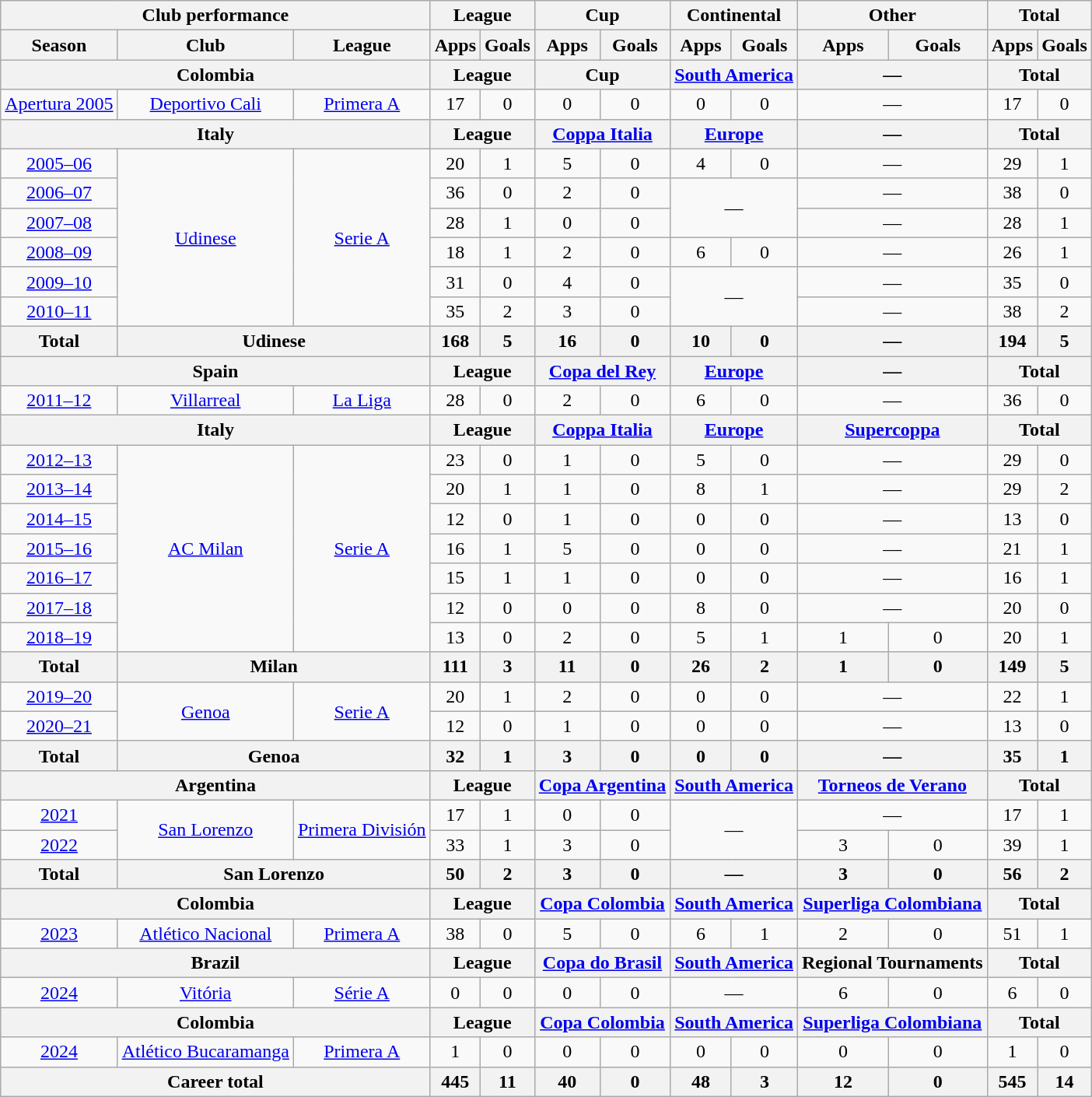<table class="wikitable" style="text-align:center">
<tr>
<th colspan=3>Club performance</th>
<th colspan=2>League</th>
<th colspan=2>Cup</th>
<th colspan=2>Continental</th>
<th colspan="2">Other</th>
<th colspan="2">Total</th>
</tr>
<tr>
<th>Season</th>
<th>Club</th>
<th>League</th>
<th>Apps</th>
<th>Goals</th>
<th>Apps</th>
<th>Goals</th>
<th>Apps</th>
<th>Goals</th>
<th>Apps</th>
<th>Goals</th>
<th>Apps</th>
<th>Goals</th>
</tr>
<tr>
<th colspan=3>Colombia</th>
<th colspan=2>League</th>
<th colspan=2>Cup</th>
<th colspan=2><a href='#'>South America</a></th>
<th colspan="2">—</th>
<th colspan="2">Total</th>
</tr>
<tr>
<td><a href='#'>Apertura 2005</a></td>
<td><a href='#'>Deportivo Cali</a></td>
<td><a href='#'>Primera A</a></td>
<td>17</td>
<td>0</td>
<td>0</td>
<td>0</td>
<td>0</td>
<td>0</td>
<td colspan="2">—</td>
<td>17</td>
<td>0</td>
</tr>
<tr>
<th colspan=3>Italy</th>
<th colspan=2>League</th>
<th colspan=2><a href='#'>Coppa Italia</a></th>
<th colspan=2><a href='#'>Europe</a></th>
<th colspan="2">—</th>
<th colspan="2">Total</th>
</tr>
<tr>
<td><a href='#'>2005–06</a></td>
<td rowspan=6><a href='#'>Udinese</a></td>
<td rowspan=6><a href='#'>Serie A</a></td>
<td>20</td>
<td>1</td>
<td>5</td>
<td>0</td>
<td>4</td>
<td>0</td>
<td colspan="2">—</td>
<td>29</td>
<td>1</td>
</tr>
<tr>
<td><a href='#'>2006–07</a></td>
<td>36</td>
<td>0</td>
<td>2</td>
<td>0</td>
<td rowspan=2 colspan=2>—</td>
<td colspan="2">—</td>
<td>38</td>
<td>0</td>
</tr>
<tr>
<td><a href='#'>2007–08</a></td>
<td>28</td>
<td>1</td>
<td>0</td>
<td>0</td>
<td colspan="2">—</td>
<td>28</td>
<td>1</td>
</tr>
<tr>
<td><a href='#'>2008–09</a></td>
<td>18</td>
<td>1</td>
<td>2</td>
<td>0</td>
<td>6</td>
<td>0</td>
<td colspan="2">—</td>
<td>26</td>
<td>1</td>
</tr>
<tr>
<td><a href='#'>2009–10</a></td>
<td>31</td>
<td>0</td>
<td>4</td>
<td>0</td>
<td rowspan=2 colspan=2>—</td>
<td colspan="2">—</td>
<td>35</td>
<td>0</td>
</tr>
<tr>
<td><a href='#'>2010–11</a></td>
<td>35</td>
<td>2</td>
<td>3</td>
<td>0</td>
<td colspan="2">—</td>
<td>38</td>
<td>2</td>
</tr>
<tr>
<th>Total</th>
<th colspan=2>Udinese</th>
<th>168</th>
<th>5</th>
<th>16</th>
<th>0</th>
<th>10</th>
<th>0</th>
<th colspan="2">—</th>
<th>194</th>
<th>5</th>
</tr>
<tr>
<th colspan=3>Spain</th>
<th colspan=2>League</th>
<th colspan=2><a href='#'>Copa del Rey</a></th>
<th colspan=2><a href='#'>Europe</a></th>
<th colspan="2">—</th>
<th colspan="2">Total</th>
</tr>
<tr>
<td><a href='#'>2011–12</a></td>
<td><a href='#'>Villarreal</a></td>
<td><a href='#'>La Liga</a></td>
<td>28</td>
<td>0</td>
<td>2</td>
<td>0</td>
<td>6</td>
<td>0</td>
<td colspan="2">—</td>
<td>36</td>
<td>0</td>
</tr>
<tr>
<th colspan=3>Italy</th>
<th colspan=2>League</th>
<th colspan=2><a href='#'>Coppa Italia</a></th>
<th colspan=2><a href='#'>Europe</a></th>
<th colspan="2"><a href='#'>Supercoppa</a></th>
<th colspan="2">Total</th>
</tr>
<tr>
<td><a href='#'>2012–13</a></td>
<td rowspan="7"><a href='#'>AC Milan</a></td>
<td rowspan="7"><a href='#'>Serie A</a></td>
<td>23</td>
<td>0</td>
<td>1</td>
<td>0</td>
<td>5</td>
<td>0</td>
<td colspan="2">—</td>
<td>29</td>
<td>0</td>
</tr>
<tr>
<td><a href='#'>2013–14</a></td>
<td>20</td>
<td>1</td>
<td>1</td>
<td>0</td>
<td>8</td>
<td>1</td>
<td colspan="2">—</td>
<td>29</td>
<td>2</td>
</tr>
<tr>
<td><a href='#'>2014–15</a></td>
<td>12</td>
<td>0</td>
<td>1</td>
<td>0</td>
<td>0</td>
<td>0</td>
<td colspan="2">—</td>
<td>13</td>
<td>0</td>
</tr>
<tr>
<td><a href='#'>2015–16</a></td>
<td>16</td>
<td>1</td>
<td>5</td>
<td>0</td>
<td>0</td>
<td>0</td>
<td colspan="2">—</td>
<td>21</td>
<td>1</td>
</tr>
<tr>
<td><a href='#'>2016–17</a></td>
<td>15</td>
<td>1</td>
<td>1</td>
<td>0</td>
<td>0</td>
<td>0</td>
<td colspan="2">—</td>
<td>16</td>
<td>1</td>
</tr>
<tr>
<td><a href='#'>2017–18</a></td>
<td>12</td>
<td>0</td>
<td>0</td>
<td>0</td>
<td>8</td>
<td>0</td>
<td colspan="2">—</td>
<td>20</td>
<td>0</td>
</tr>
<tr>
<td><a href='#'>2018–19</a></td>
<td>13</td>
<td>0</td>
<td>2</td>
<td>0</td>
<td>5</td>
<td>1</td>
<td>1</td>
<td>0</td>
<td>20</td>
<td>1</td>
</tr>
<tr>
<th>Total</th>
<th colspan="2">Milan</th>
<th>111</th>
<th>3</th>
<th>11</th>
<th>0</th>
<th>26</th>
<th>2</th>
<th>1</th>
<th>0</th>
<th>149</th>
<th>5</th>
</tr>
<tr>
<td><a href='#'>2019–20</a></td>
<td rowspan="2"><a href='#'>Genoa</a></td>
<td rowspan="2"><a href='#'>Serie A</a></td>
<td>20</td>
<td>1</td>
<td>2</td>
<td>0</td>
<td>0</td>
<td>0</td>
<td colspan="2">—</td>
<td>22</td>
<td>1</td>
</tr>
<tr>
<td><a href='#'>2020–21</a></td>
<td>12</td>
<td>0</td>
<td>1</td>
<td>0</td>
<td>0</td>
<td>0</td>
<td colspan="2">—</td>
<td>13</td>
<td>0</td>
</tr>
<tr>
<th>Total</th>
<th colspan="2">Genoa</th>
<th>32</th>
<th>1</th>
<th>3</th>
<th>0</th>
<th>0</th>
<th>0</th>
<th colspan="2">—</th>
<th>35</th>
<th>1</th>
</tr>
<tr>
<th colspan="3">Argentina</th>
<th colspan="2">League</th>
<th colspan="2"><a href='#'>Copa Argentina</a></th>
<th colspan="2"><a href='#'>South America</a></th>
<th colspan="2"><a href='#'>Torneos de Verano</a></th>
<th colspan="2">Total</th>
</tr>
<tr>
<td><a href='#'>2021</a></td>
<td rowspan="2"><a href='#'>San Lorenzo</a></td>
<td rowspan="2"><a href='#'>Primera División</a></td>
<td>17</td>
<td>1</td>
<td>0</td>
<td>0</td>
<td colspan="2" rowspan="2">—</td>
<td colspan="2">—</td>
<td>17</td>
<td>1</td>
</tr>
<tr>
<td><a href='#'>2022</a></td>
<td>33</td>
<td>1</td>
<td>3</td>
<td>0</td>
<td>3</td>
<td>0</td>
<td>39</td>
<td>1</td>
</tr>
<tr>
<th>Total</th>
<th colspan="2">San Lorenzo</th>
<th>50</th>
<th>2</th>
<th>3</th>
<th>0</th>
<th colspan="2">—</th>
<th>3</th>
<th>0</th>
<th>56</th>
<th>2</th>
</tr>
<tr>
<th colspan="3">Colombia</th>
<th colspan="2">League</th>
<th colspan="2"><a href='#'>Copa Colombia</a></th>
<th colspan="2"><a href='#'>South America</a></th>
<th colspan="2"><a href='#'>Superliga Colombiana</a></th>
<th colspan="2">Total</th>
</tr>
<tr>
<td><a href='#'>2023</a></td>
<td><a href='#'>Atlético Nacional</a></td>
<td><a href='#'>Primera A</a></td>
<td>38</td>
<td>0</td>
<td>5</td>
<td>0</td>
<td>6</td>
<td>1</td>
<td>2</td>
<td>0</td>
<td>51</td>
<td>1</td>
</tr>
<tr>
<th colspan="3">Brazil</th>
<th colspan="2">League</th>
<th colspan="2"><a href='#'>Copa do Brasil</a></th>
<th colspan="2"><a href='#'>South America</a></th>
<th colspan="2">Regional Tournaments</th>
<th colspan="2">Total</th>
</tr>
<tr>
<td><a href='#'>2024</a></td>
<td><a href='#'>Vitória</a></td>
<td><a href='#'>Série A</a></td>
<td>0</td>
<td>0</td>
<td>0</td>
<td>0</td>
<td colspan="2">—</td>
<td>6</td>
<td>0</td>
<td>6</td>
<td>0</td>
</tr>
<tr>
<th colspan="3">Colombia</th>
<th colspan="2">League</th>
<th colspan="2"><a href='#'>Copa Colombia</a></th>
<th colspan="2"><a href='#'>South America</a></th>
<th colspan="2"><a href='#'>Superliga Colombiana</a></th>
<th colspan="2">Total</th>
</tr>
<tr>
<td><a href='#'>2024</a></td>
<td><a href='#'>Atlético Bucaramanga</a></td>
<td><a href='#'>Primera A</a></td>
<td>1</td>
<td>0</td>
<td>0</td>
<td>0</td>
<td>0</td>
<td>0</td>
<td>0</td>
<td>0</td>
<td>1</td>
<td>0</td>
</tr>
<tr>
<th colspan="3">Career total</th>
<th>445</th>
<th>11</th>
<th>40</th>
<th>0</th>
<th>48</th>
<th>3</th>
<th>12</th>
<th>0</th>
<th>545</th>
<th>14</th>
</tr>
</table>
